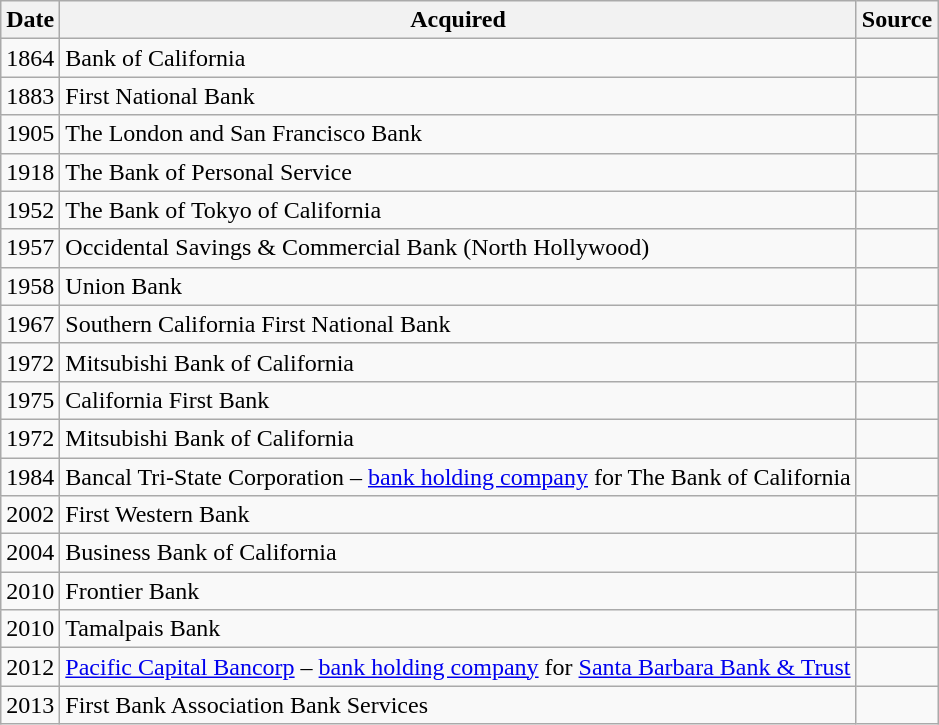<table class="wikitable">
<tr>
<th>Date</th>
<th>Acquired</th>
<th>Source</th>
</tr>
<tr>
<td>1864</td>
<td>Bank of California</td>
<td></td>
</tr>
<tr>
<td>1883</td>
<td>First National Bank</td>
<td></td>
</tr>
<tr>
<td>1905</td>
<td>The London and San Francisco Bank</td>
<td></td>
</tr>
<tr>
<td>1918</td>
<td>The Bank of Personal Service</td>
<td></td>
</tr>
<tr>
<td>1952</td>
<td>The Bank of Tokyo of California</td>
<td></td>
</tr>
<tr>
<td>1957</td>
<td>Occidental Savings & Commercial Bank (North Hollywood)</td>
<td></td>
</tr>
<tr>
<td>1958</td>
<td>Union Bank</td>
<td></td>
</tr>
<tr>
<td>1967</td>
<td>Southern California First National Bank</td>
<td></td>
</tr>
<tr>
<td>1972</td>
<td>Mitsubishi Bank of California</td>
<td></td>
</tr>
<tr>
<td>1975</td>
<td>California First Bank</td>
<td></td>
</tr>
<tr>
<td>1972</td>
<td>Mitsubishi Bank of California</td>
<td></td>
</tr>
<tr>
<td>1984</td>
<td>Bancal Tri-State Corporation – <a href='#'>bank holding company</a> for The Bank of California</td>
<td></td>
</tr>
<tr>
<td>2002</td>
<td>First Western Bank</td>
<td></td>
</tr>
<tr>
<td>2004</td>
<td>Business Bank of California</td>
<td></td>
</tr>
<tr>
<td>2010</td>
<td>Frontier Bank</td>
<td></td>
</tr>
<tr>
<td>2010</td>
<td>Tamalpais Bank</td>
<td></td>
</tr>
<tr>
<td>2012</td>
<td><a href='#'>Pacific Capital Bancorp</a> – <a href='#'>bank holding company</a> for <a href='#'>Santa Barbara Bank & Trust</a></td>
<td></td>
</tr>
<tr>
<td>2013</td>
<td>First Bank Association Bank Services</td>
<td></td>
</tr>
</table>
